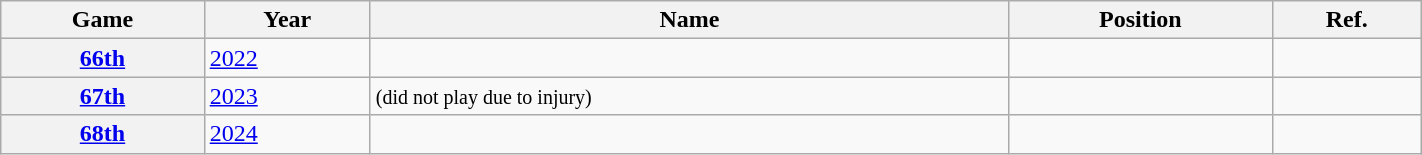<table class="wikitable sortable" width="75%">
<tr>
<th scope="col">Game</th>
<th scope="col">Year</th>
<th scope="col">Name</th>
<th scope="col">Position</th>
<th scope="col" class="unsortable">Ref.</th>
</tr>
<tr>
<th scope="row"><a href='#'>66th</a></th>
<td><a href='#'>2022</a></td>
<td></td>
<td></td>
<td></td>
</tr>
<tr>
<th scope="row"><a href='#'>67th</a></th>
<td><a href='#'>2023</a></td>
<td> <small>(did not play due to injury)</small></td>
<td></td>
<td></td>
</tr>
<tr>
<th scope="row"><a href='#'>68th</a></th>
<td><a href='#'>2024</a></td>
<td></td>
<td></td>
<td></td>
</tr>
</table>
